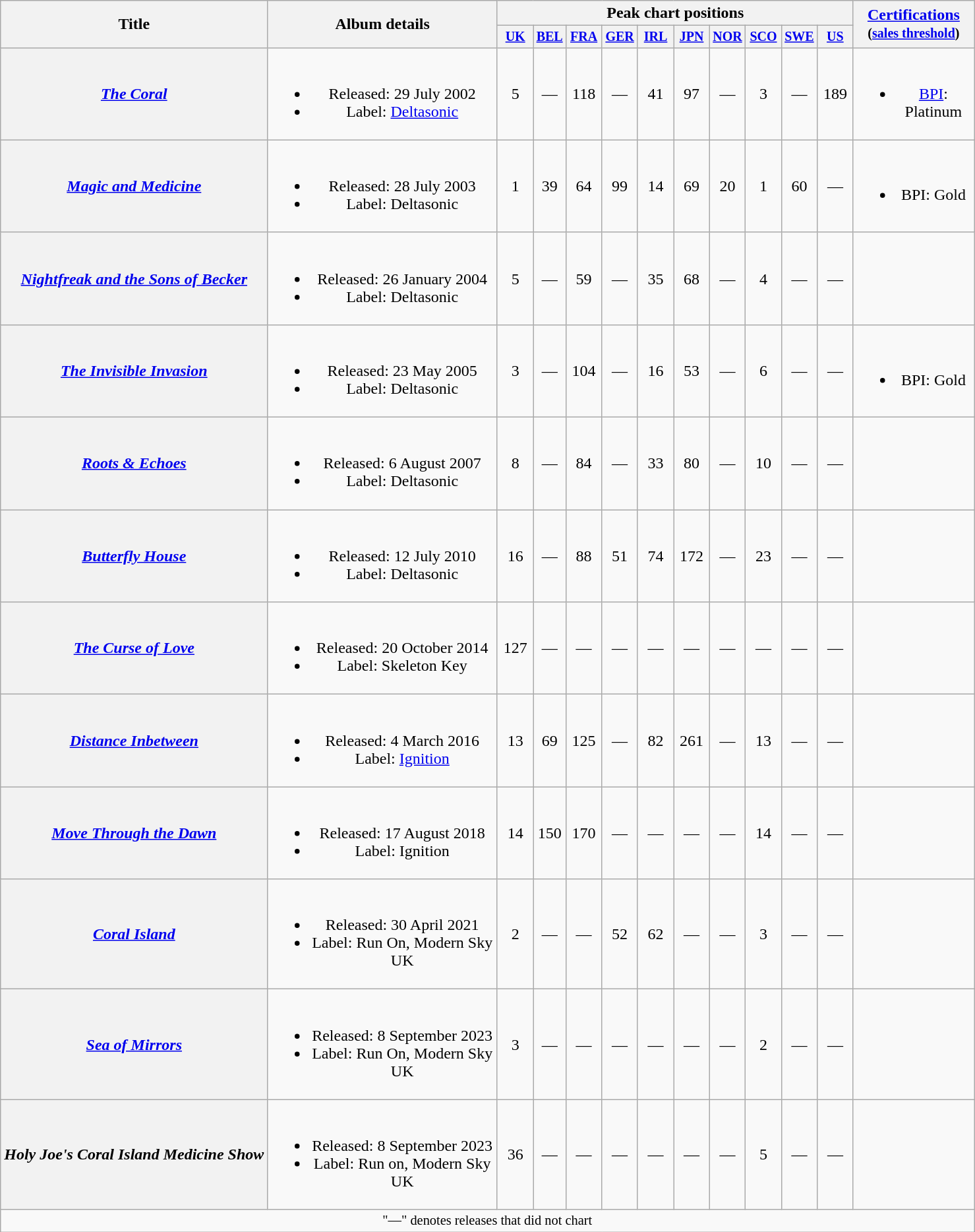<table class="wikitable plainrowheaders" style="text-align:center;">
<tr>
<th rowspan="2">Title</th>
<th rowspan="2" width="225">Album details</th>
<th colspan="10">Peak chart positions</th>
<th rowspan="2" width="115"><a href='#'>Certifications</a><br><small>(<a href='#'>sales threshold</a>)</small></th>
</tr>
<tr style="font-size:smaller">
<th width="30"><a href='#'>UK</a><br></th>
<th width="25"><a href='#'>BEL</a><br></th>
<th width="30"><a href='#'>FRA</a><br></th>
<th width="30"><a href='#'>GER</a><br></th>
<th width="30"><a href='#'>IRL</a><br></th>
<th width="30"><a href='#'>JPN</a><br></th>
<th width="30"><a href='#'>NOR</a><br></th>
<th width="30"><a href='#'>SCO</a><br></th>
<th width="30"><a href='#'>SWE</a><br></th>
<th width="30"><a href='#'>US</a><br></th>
</tr>
<tr>
<th scope="row"><em><a href='#'>The Coral</a></em></th>
<td><br><ul><li>Released: 29 July 2002</li><li>Label: <a href='#'>Deltasonic</a></li></ul></td>
<td>5</td>
<td>—</td>
<td>118</td>
<td>—</td>
<td>41</td>
<td>97</td>
<td>—</td>
<td>3</td>
<td>—</td>
<td>189</td>
<td><br><ul><li><a href='#'>BPI</a>: Platinum</li></ul></td>
</tr>
<tr>
<th scope="row"><em><a href='#'>Magic and Medicine</a></em></th>
<td><br><ul><li>Released: 28 July 2003</li><li>Label: Deltasonic</li></ul></td>
<td>1</td>
<td>39</td>
<td>64</td>
<td>99</td>
<td>14</td>
<td>69</td>
<td>20</td>
<td>1</td>
<td>60</td>
<td>—</td>
<td><br><ul><li>BPI: Gold</li></ul></td>
</tr>
<tr>
<th scope="row"><em><a href='#'>Nightfreak and the Sons of Becker</a></em></th>
<td><br><ul><li>Released: 26 January 2004</li><li>Label: Deltasonic</li></ul></td>
<td>5</td>
<td>—</td>
<td>59</td>
<td>—</td>
<td>35</td>
<td>68</td>
<td>—</td>
<td>4</td>
<td>—</td>
<td>—</td>
<td></td>
</tr>
<tr>
<th scope="row"><em><a href='#'>The Invisible Invasion</a></em></th>
<td><br><ul><li>Released: 23 May 2005</li><li>Label: Deltasonic</li></ul></td>
<td>3</td>
<td>—</td>
<td>104</td>
<td>—</td>
<td>16</td>
<td>53</td>
<td>—</td>
<td>6</td>
<td>—</td>
<td>—</td>
<td><br><ul><li>BPI: Gold</li></ul></td>
</tr>
<tr>
<th scope="row"><em><a href='#'>Roots & Echoes</a></em></th>
<td><br><ul><li>Released: 6 August 2007</li><li>Label: Deltasonic</li></ul></td>
<td>8</td>
<td>—</td>
<td>84</td>
<td>—</td>
<td>33</td>
<td>80</td>
<td>—</td>
<td>10</td>
<td>—</td>
<td>—</td>
<td></td>
</tr>
<tr>
<th scope="row"><em><a href='#'>Butterfly House</a></em></th>
<td><br><ul><li>Released: 12 July 2010</li><li>Label: Deltasonic</li></ul></td>
<td>16</td>
<td>—</td>
<td>88</td>
<td>51</td>
<td>74</td>
<td>172</td>
<td>—</td>
<td>23</td>
<td>—</td>
<td>—</td>
<td></td>
</tr>
<tr>
<th scope="row"><em><a href='#'>The Curse of Love</a></em></th>
<td><br><ul><li>Released: 20 October 2014</li><li>Label: Skeleton Key</li></ul></td>
<td>127</td>
<td>—</td>
<td>—</td>
<td>—</td>
<td>—</td>
<td>—</td>
<td>—</td>
<td>—</td>
<td>—</td>
<td>—</td>
<td></td>
</tr>
<tr>
<th scope="row"><em><a href='#'>Distance Inbetween</a></em></th>
<td><br><ul><li>Released: 4 March 2016</li><li>Label: <a href='#'>Ignition</a></li></ul></td>
<td>13</td>
<td>69</td>
<td>125</td>
<td>—</td>
<td>82</td>
<td>261</td>
<td>—</td>
<td>13</td>
<td>—</td>
<td>—</td>
<td></td>
</tr>
<tr>
<th scope="row"><em><a href='#'>Move Through the Dawn</a></em></th>
<td><br><ul><li>Released: 17 August 2018</li><li>Label: Ignition</li></ul></td>
<td>14</td>
<td>150</td>
<td>170</td>
<td>—</td>
<td>—</td>
<td>—</td>
<td>—</td>
<td>14</td>
<td>—</td>
<td>—</td>
<td></td>
</tr>
<tr>
<th scope="row"><em><a href='#'>Coral Island</a></em></th>
<td><br><ul><li>Released: 30 April 2021</li><li>Label: Run On, Modern Sky UK</li></ul></td>
<td>2</td>
<td>—</td>
<td>—</td>
<td>52</td>
<td>62</td>
<td>—</td>
<td>—</td>
<td>3</td>
<td>—</td>
<td>—</td>
<td></td>
</tr>
<tr>
<th scope="row"><em><a href='#'>Sea of Mirrors</a></em></th>
<td><br><ul><li>Released: 8 September 2023</li><li>Label: Run On, Modern Sky UK</li></ul></td>
<td>3</td>
<td>—</td>
<td>—</td>
<td>—</td>
<td>—</td>
<td>—</td>
<td>—</td>
<td>2</td>
<td>—</td>
<td>—</td>
<td></td>
</tr>
<tr>
<th scope="row"><em>Holy Joe's Coral Island Medicine Show</em></th>
<td><br><ul><li>Released: 8 September 2023</li><li>Label: Run on, Modern Sky UK</li></ul></td>
<td>36</td>
<td>—</td>
<td>—</td>
<td>—</td>
<td>—</td>
<td>—</td>
<td>—</td>
<td>5</td>
<td>—</td>
<td>—</td>
<td></td>
</tr>
<tr>
<td colspan="14" style="font-size:85%">"—" denotes releases that did not chart</td>
</tr>
</table>
